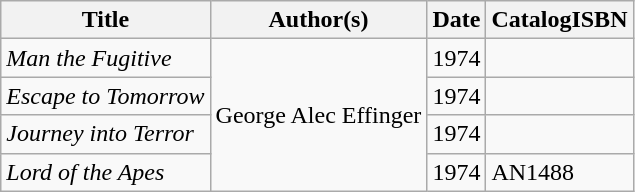<table class="wikitable">
<tr>
<th>Title</th>
<th>Author(s)</th>
<th>Date</th>
<th>CatalogISBN</th>
</tr>
<tr>
<td><em>Man the Fugitive</em></td>
<td rowspan="4">George Alec Effinger</td>
<td>1974</td>
<td></td>
</tr>
<tr>
<td><em>Escape to Tomorrow</em></td>
<td>1974</td>
<td></td>
</tr>
<tr>
<td><em>Journey into Terror</em></td>
<td>1974</td>
<td></td>
</tr>
<tr>
<td><em>Lord of the Apes</em></td>
<td>1974</td>
<td>AN1488</td>
</tr>
</table>
